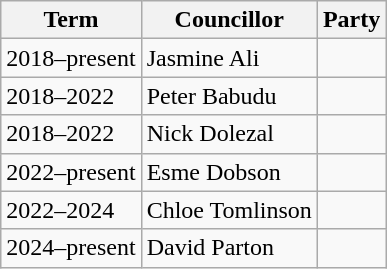<table class="wikitable">
<tr>
<th>Term</th>
<th>Councillor</th>
<th colspan=2>Party</th>
</tr>
<tr>
<td>2018–present</td>
<td>Jasmine Ali</td>
<td></td>
</tr>
<tr>
<td>2018–2022</td>
<td>Peter Babudu</td>
<td></td>
</tr>
<tr>
<td>2018–2022</td>
<td>Nick Dolezal</td>
<td></td>
</tr>
<tr>
<td>2022–present</td>
<td>Esme Dobson</td>
<td></td>
</tr>
<tr>
<td>2022–2024</td>
<td>Chloe Tomlinson</td>
<td></td>
</tr>
<tr>
<td>2024–present</td>
<td>David Parton</td>
<td></td>
</tr>
</table>
